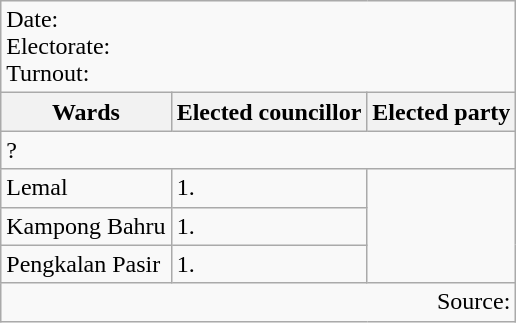<table class=wikitable>
<tr>
<td colspan=3>Date: <br>Electorate: <br>Turnout:</td>
</tr>
<tr>
<th>Wards</th>
<th>Elected councillor</th>
<th>Elected party</th>
</tr>
<tr>
<td colspan=3>? </td>
</tr>
<tr>
<td>Lemal</td>
<td>1.</td>
</tr>
<tr>
<td>Kampong Bahru</td>
<td>1.</td>
</tr>
<tr>
<td>Pengkalan Pasir</td>
<td>1.</td>
</tr>
<tr>
<td colspan=3 align=right>Source:</td>
</tr>
</table>
